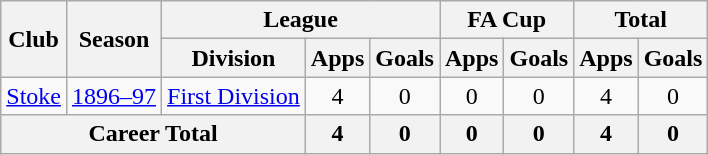<table class="wikitable" style="text-align: center;">
<tr>
<th rowspan="2">Club</th>
<th rowspan="2">Season</th>
<th colspan="3">League</th>
<th colspan="2">FA Cup</th>
<th colspan="2">Total</th>
</tr>
<tr>
<th>Division</th>
<th>Apps</th>
<th>Goals</th>
<th>Apps</th>
<th>Goals</th>
<th>Apps</th>
<th>Goals</th>
</tr>
<tr>
<td><a href='#'>Stoke</a></td>
<td><a href='#'>1896–97</a></td>
<td><a href='#'>First Division</a></td>
<td>4</td>
<td>0</td>
<td>0</td>
<td>0</td>
<td>4</td>
<td>0</td>
</tr>
<tr>
<th colspan="3">Career Total</th>
<th>4</th>
<th>0</th>
<th>0</th>
<th>0</th>
<th>4</th>
<th>0</th>
</tr>
</table>
